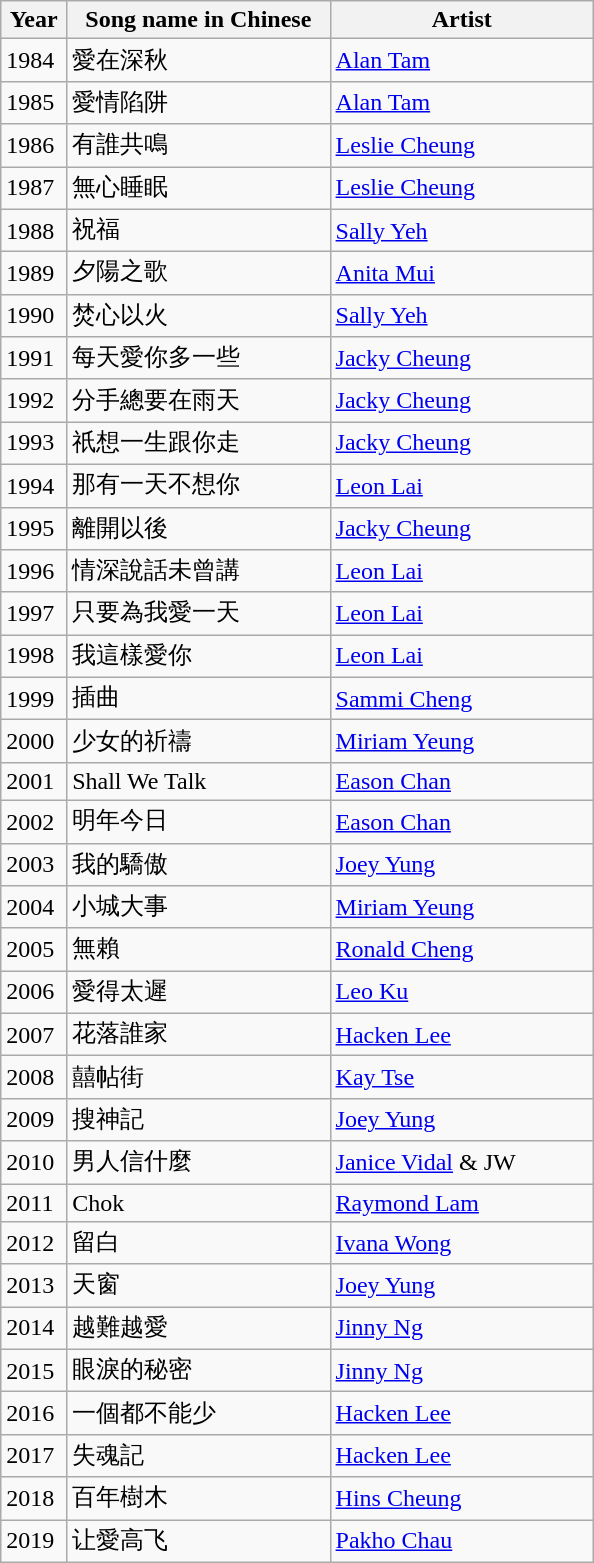<table class="wikitable">
<tr>
<th width=10%>Year</th>
<th width=40%>Song name in Chinese</th>
<th width=40%>Artist</th>
</tr>
<tr>
<td>1984</td>
<td>愛在深秋</td>
<td><a href='#'>Alan Tam</a></td>
</tr>
<tr>
<td>1985</td>
<td>愛情陷阱</td>
<td><a href='#'>Alan Tam</a></td>
</tr>
<tr>
<td>1986</td>
<td>有誰共鳴</td>
<td><a href='#'>Leslie Cheung</a></td>
</tr>
<tr>
<td>1987</td>
<td>無心睡眠</td>
<td><a href='#'>Leslie Cheung</a></td>
</tr>
<tr>
<td>1988</td>
<td>祝福</td>
<td><a href='#'>Sally Yeh</a></td>
</tr>
<tr>
<td>1989</td>
<td>夕陽之歌</td>
<td><a href='#'>Anita Mui</a></td>
</tr>
<tr>
<td>1990</td>
<td>焚心以火</td>
<td><a href='#'>Sally Yeh</a></td>
</tr>
<tr>
<td>1991</td>
<td>每天愛你多一些</td>
<td><a href='#'>Jacky Cheung</a></td>
</tr>
<tr>
<td>1992</td>
<td>分手總要在雨天</td>
<td><a href='#'>Jacky Cheung</a></td>
</tr>
<tr>
<td>1993</td>
<td>祇想一生跟你走</td>
<td><a href='#'>Jacky Cheung</a></td>
</tr>
<tr>
<td>1994</td>
<td>那有一天不想你</td>
<td><a href='#'>Leon Lai</a></td>
</tr>
<tr>
<td>1995</td>
<td>離開以後</td>
<td><a href='#'>Jacky Cheung</a></td>
</tr>
<tr>
<td>1996</td>
<td>情深說話未曾講</td>
<td><a href='#'>Leon Lai</a></td>
</tr>
<tr>
<td>1997</td>
<td>只要為我愛一天</td>
<td><a href='#'>Leon Lai</a></td>
</tr>
<tr>
<td>1998</td>
<td>我這樣愛你</td>
<td><a href='#'>Leon Lai</a></td>
</tr>
<tr>
<td>1999</td>
<td>插曲</td>
<td><a href='#'>Sammi Cheng</a></td>
</tr>
<tr>
<td>2000</td>
<td>少女的祈禱</td>
<td><a href='#'>Miriam Yeung</a></td>
</tr>
<tr>
<td>2001</td>
<td>Shall We Talk</td>
<td><a href='#'>Eason Chan</a></td>
</tr>
<tr>
<td>2002</td>
<td>明年今日</td>
<td><a href='#'>Eason Chan</a></td>
</tr>
<tr>
<td>2003</td>
<td>我的驕傲</td>
<td><a href='#'>Joey Yung</a></td>
</tr>
<tr>
<td>2004</td>
<td>小城大事</td>
<td><a href='#'>Miriam Yeung</a></td>
</tr>
<tr>
<td>2005</td>
<td>無賴</td>
<td><a href='#'>Ronald Cheng</a></td>
</tr>
<tr>
<td>2006</td>
<td>愛得太遲</td>
<td><a href='#'>Leo Ku</a></td>
</tr>
<tr>
<td>2007</td>
<td>花落誰家</td>
<td><a href='#'>Hacken Lee</a></td>
</tr>
<tr>
<td>2008</td>
<td>囍帖街</td>
<td><a href='#'>Kay Tse</a></td>
</tr>
<tr>
<td>2009</td>
<td>搜神記</td>
<td><a href='#'>Joey Yung</a></td>
</tr>
<tr>
<td>2010</td>
<td>男人信什麼</td>
<td><a href='#'>Janice Vidal</a> & JW</td>
</tr>
<tr>
<td>2011</td>
<td>Chok</td>
<td><a href='#'>Raymond Lam</a></td>
</tr>
<tr>
<td>2012</td>
<td>留白</td>
<td><a href='#'>Ivana Wong</a></td>
</tr>
<tr>
<td>2013</td>
<td>天窗</td>
<td><a href='#'>Joey Yung</a></td>
</tr>
<tr>
<td>2014</td>
<td>越難越愛</td>
<td><a href='#'>Jinny Ng</a></td>
</tr>
<tr>
<td>2015</td>
<td>眼淚的秘密</td>
<td><a href='#'>Jinny Ng</a></td>
</tr>
<tr>
<td>2016</td>
<td>一個都不能少</td>
<td><a href='#'>Hacken Lee</a></td>
</tr>
<tr>
<td>2017</td>
<td>失魂記</td>
<td><a href='#'>Hacken Lee</a></td>
</tr>
<tr>
<td>2018</td>
<td>百年樹木</td>
<td><a href='#'>Hins Cheung</a></td>
</tr>
<tr>
<td>2019</td>
<td>让愛高飞</td>
<td><a href='#'>Pakho Chau</a></td>
</tr>
</table>
